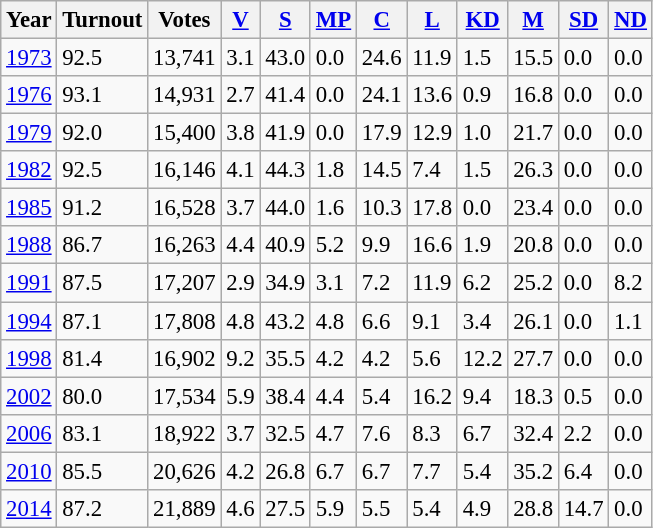<table class="wikitable sortable" style="font-size: 95%;">
<tr>
<th>Year</th>
<th>Turnout</th>
<th>Votes</th>
<th><a href='#'>V</a></th>
<th><a href='#'>S</a></th>
<th><a href='#'>MP</a></th>
<th><a href='#'>C</a></th>
<th><a href='#'>L</a></th>
<th><a href='#'>KD</a></th>
<th><a href='#'>M</a></th>
<th><a href='#'>SD</a></th>
<th><a href='#'>ND</a></th>
</tr>
<tr>
<td><a href='#'>1973</a></td>
<td>92.5</td>
<td>13,741</td>
<td>3.1</td>
<td>43.0</td>
<td>0.0</td>
<td>24.6</td>
<td>11.9</td>
<td>1.5</td>
<td>15.5</td>
<td>0.0</td>
<td>0.0</td>
</tr>
<tr>
<td><a href='#'>1976</a></td>
<td>93.1</td>
<td>14,931</td>
<td>2.7</td>
<td>41.4</td>
<td>0.0</td>
<td>24.1</td>
<td>13.6</td>
<td>0.9</td>
<td>16.8</td>
<td>0.0</td>
<td>0.0</td>
</tr>
<tr>
<td><a href='#'>1979</a></td>
<td>92.0</td>
<td>15,400</td>
<td>3.8</td>
<td>41.9</td>
<td>0.0</td>
<td>17.9</td>
<td>12.9</td>
<td>1.0</td>
<td>21.7</td>
<td>0.0</td>
<td>0.0</td>
</tr>
<tr>
<td><a href='#'>1982</a></td>
<td>92.5</td>
<td>16,146</td>
<td>4.1</td>
<td>44.3</td>
<td>1.8</td>
<td>14.5</td>
<td>7.4</td>
<td>1.5</td>
<td>26.3</td>
<td>0.0</td>
<td>0.0</td>
</tr>
<tr>
<td><a href='#'>1985</a></td>
<td>91.2</td>
<td>16,528</td>
<td>3.7</td>
<td>44.0</td>
<td>1.6</td>
<td>10.3</td>
<td>17.8</td>
<td>0.0</td>
<td>23.4</td>
<td>0.0</td>
<td>0.0</td>
</tr>
<tr>
<td><a href='#'>1988</a></td>
<td>86.7</td>
<td>16,263</td>
<td>4.4</td>
<td>40.9</td>
<td>5.2</td>
<td>9.9</td>
<td>16.6</td>
<td>1.9</td>
<td>20.8</td>
<td>0.0</td>
<td>0.0</td>
</tr>
<tr>
<td><a href='#'>1991</a></td>
<td>87.5</td>
<td>17,207</td>
<td>2.9</td>
<td>34.9</td>
<td>3.1</td>
<td>7.2</td>
<td>11.9</td>
<td>6.2</td>
<td>25.2</td>
<td>0.0</td>
<td>8.2</td>
</tr>
<tr>
<td><a href='#'>1994</a></td>
<td>87.1</td>
<td>17,808</td>
<td>4.8</td>
<td>43.2</td>
<td>4.8</td>
<td>6.6</td>
<td>9.1</td>
<td>3.4</td>
<td>26.1</td>
<td>0.0</td>
<td>1.1</td>
</tr>
<tr>
<td><a href='#'>1998</a></td>
<td>81.4</td>
<td>16,902</td>
<td>9.2</td>
<td>35.5</td>
<td>4.2</td>
<td>4.2</td>
<td>5.6</td>
<td>12.2</td>
<td>27.7</td>
<td>0.0</td>
<td>0.0</td>
</tr>
<tr>
<td><a href='#'>2002</a></td>
<td>80.0</td>
<td>17,534</td>
<td>5.9</td>
<td>38.4</td>
<td>4.4</td>
<td>5.4</td>
<td>16.2</td>
<td>9.4</td>
<td>18.3</td>
<td>0.5</td>
<td>0.0</td>
</tr>
<tr>
<td><a href='#'>2006</a></td>
<td>83.1</td>
<td>18,922</td>
<td>3.7</td>
<td>32.5</td>
<td>4.7</td>
<td>7.6</td>
<td>8.3</td>
<td>6.7</td>
<td>32.4</td>
<td>2.2</td>
<td>0.0</td>
</tr>
<tr>
<td><a href='#'>2010</a></td>
<td>85.5</td>
<td>20,626</td>
<td>4.2</td>
<td>26.8</td>
<td>6.7</td>
<td>6.7</td>
<td>7.7</td>
<td>5.4</td>
<td>35.2</td>
<td>6.4</td>
<td>0.0</td>
</tr>
<tr>
<td><a href='#'>2014</a></td>
<td>87.2</td>
<td>21,889</td>
<td>4.6</td>
<td>27.5</td>
<td>5.9</td>
<td>5.5</td>
<td>5.4</td>
<td>4.9</td>
<td>28.8</td>
<td>14.7</td>
<td>0.0</td>
</tr>
</table>
